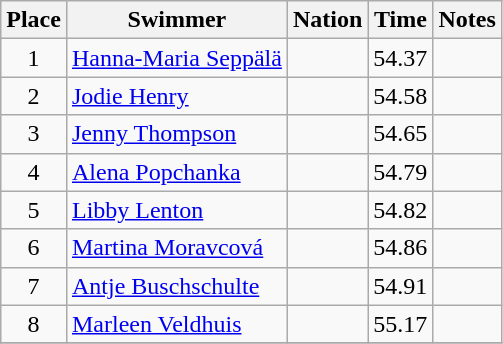<table class="wikitable sortable" style="text-align:center">
<tr>
<th>Place</th>
<th>Swimmer</th>
<th>Nation</th>
<th>Time</th>
<th>Notes</th>
</tr>
<tr>
<td>1</td>
<td align=left><a href='#'>Hanna-Maria Seppälä</a></td>
<td align=left></td>
<td>54.37</td>
<td></td>
</tr>
<tr>
<td>2</td>
<td align=left><a href='#'>Jodie Henry</a></td>
<td align=left></td>
<td>54.58</td>
<td></td>
</tr>
<tr>
<td>3</td>
<td align=left><a href='#'>Jenny Thompson</a></td>
<td align=left></td>
<td>54.65</td>
<td></td>
</tr>
<tr>
<td>4</td>
<td align=left><a href='#'>Alena Popchanka</a></td>
<td align=left></td>
<td>54.79</td>
<td></td>
</tr>
<tr>
<td>5</td>
<td align=left><a href='#'>Libby Lenton</a></td>
<td align=left></td>
<td>54.82</td>
<td></td>
</tr>
<tr>
<td>6</td>
<td align=left><a href='#'>Martina Moravcová</a></td>
<td align=left></td>
<td>54.86</td>
<td></td>
</tr>
<tr>
<td>7</td>
<td align=left><a href='#'>Antje Buschschulte</a></td>
<td align=left></td>
<td>54.91</td>
<td></td>
</tr>
<tr>
<td>8</td>
<td align=left><a href='#'>Marleen Veldhuis</a></td>
<td align=left></td>
<td>55.17</td>
<td></td>
</tr>
<tr>
</tr>
</table>
